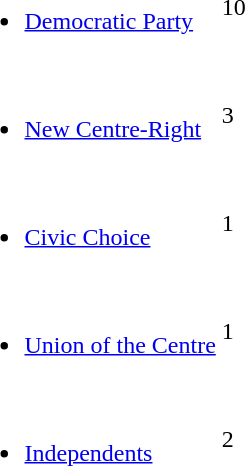<table>
<tr>
<td><br><ul><li><a href='#'>Democratic Party</a></li></ul></td>
<td><div>10</div></td>
</tr>
<tr>
<td><br><ul><li><a href='#'>New Centre-Right</a></li></ul></td>
<td><div>3</div></td>
</tr>
<tr>
<td><br><ul><li><a href='#'>Civic Choice</a></li></ul></td>
<td><div>1</div></td>
</tr>
<tr>
<td><br><ul><li><a href='#'>Union of the Centre</a></li></ul></td>
<td><div>1</div></td>
</tr>
<tr>
<td><br><ul><li><a href='#'>Independents</a></li></ul></td>
<td><div>2</div></td>
</tr>
</table>
